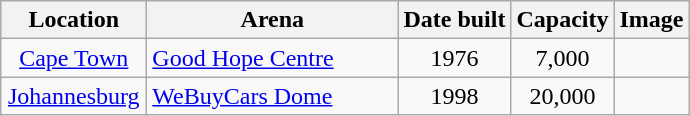<table class="wikitable sortable">
<tr>
<th width=90px>Location</th>
<th width=160px>Arena</th>
<th>Date built</th>
<th>Capacity</th>
<th>Image</th>
</tr>
<tr>
<td align=center><a href='#'>Cape Town</a></td>
<td><a href='#'>Good Hope Centre</a></td>
<td align=center>1976</td>
<td align=center>7,000</td>
<td></td>
</tr>
<tr>
<td align=center><a href='#'>Johannesburg</a></td>
<td><a href='#'>WeBuyCars Dome</a></td>
<td align=center>1998</td>
<td align=center>20,000</td>
<td></td>
</tr>
</table>
